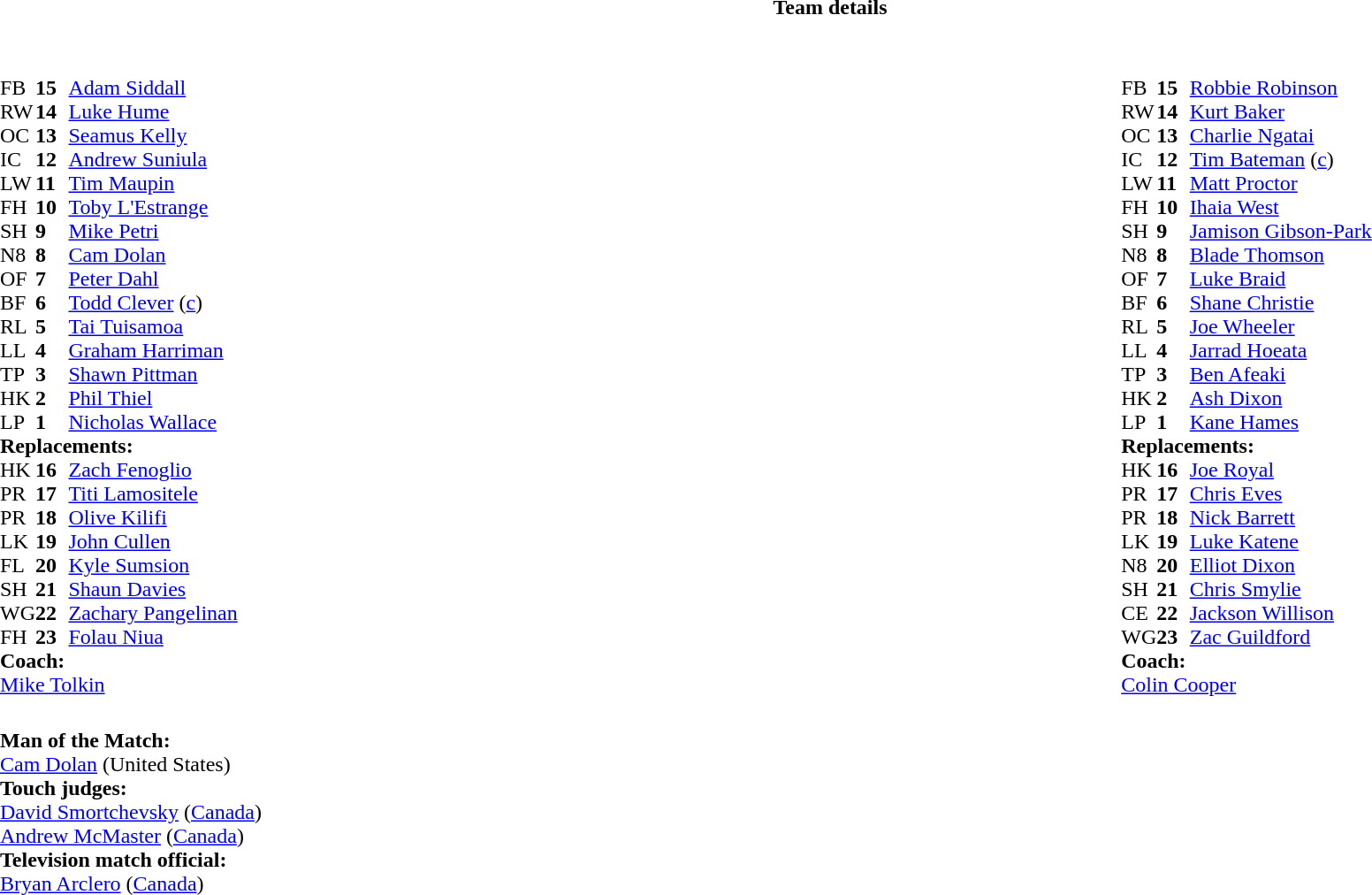<table border="0" width="100%" class="collapsible collapsed">
<tr>
<th>Team details</th>
</tr>
<tr>
<td><br><table width="100%">
<tr>
<td valign="top" width="50%"><br><table style="font-size: 100%" cellspacing="0" cellpadding="0">
<tr>
<th width="25"></th>
<th width="25"></th>
</tr>
<tr>
<td>FB</td>
<td><strong>15</strong></td>
<td><a href='#'>Adam Siddall</a></td>
</tr>
<tr>
<td>RW</td>
<td><strong>14</strong></td>
<td><a href='#'>Luke Hume</a></td>
</tr>
<tr>
<td>OC</td>
<td><strong>13</strong></td>
<td><a href='#'>Seamus Kelly</a></td>
</tr>
<tr>
<td>IC</td>
<td><strong>12</strong></td>
<td><a href='#'>Andrew Suniula</a></td>
<td></td>
<td></td>
</tr>
<tr>
<td>LW</td>
<td><strong>11</strong></td>
<td><a href='#'>Tim Maupin</a></td>
</tr>
<tr>
<td>FH</td>
<td><strong>10</strong></td>
<td><a href='#'>Toby L'Estrange</a></td>
<td></td>
<td></td>
</tr>
<tr>
<td>SH</td>
<td><strong>9</strong></td>
<td><a href='#'>Mike Petri</a></td>
</tr>
<tr>
<td>N8</td>
<td><strong>8</strong></td>
<td><a href='#'>Cam Dolan</a></td>
</tr>
<tr>
<td>OF</td>
<td><strong>7</strong></td>
<td><a href='#'>Peter Dahl</a></td>
</tr>
<tr>
<td>BF</td>
<td><strong>6</strong></td>
<td><a href='#'>Todd Clever</a> (<a href='#'>c</a>)</td>
<td></td>
<td colspan=2></td>
</tr>
<tr>
<td>RL</td>
<td><strong>5</strong></td>
<td><a href='#'>Tai Tuisamoa</a></td>
</tr>
<tr>
<td>LL</td>
<td><strong>4</strong></td>
<td><a href='#'>Graham Harriman</a></td>
</tr>
<tr>
<td>TP</td>
<td><strong>3</strong></td>
<td><a href='#'>Shawn Pittman</a></td>
<td></td>
<td></td>
</tr>
<tr>
<td>HK</td>
<td><strong>2</strong></td>
<td><a href='#'>Phil Thiel</a></td>
<td></td>
<td></td>
</tr>
<tr>
<td>LP</td>
<td><strong>1</strong></td>
<td><a href='#'>Nicholas Wallace</a></td>
</tr>
<tr>
<td colspan=3><strong>Replacements:</strong></td>
</tr>
<tr>
<td>HK</td>
<td><strong>16</strong></td>
<td><a href='#'>Zach Fenoglio</a></td>
<td></td>
<td></td>
</tr>
<tr>
<td>PR</td>
<td><strong>17</strong></td>
<td><a href='#'>Titi Lamositele</a></td>
<td></td>
<td></td>
</tr>
<tr>
<td>PR</td>
<td><strong>18</strong></td>
<td><a href='#'>Olive Kilifi</a></td>
</tr>
<tr>
<td>LK</td>
<td><strong>19</strong></td>
<td><a href='#'>John Cullen</a></td>
</tr>
<tr>
<td>FL</td>
<td><strong>20</strong></td>
<td><a href='#'>Kyle Sumsion</a></td>
<td></td>
<td></td>
<td></td>
</tr>
<tr>
<td>SH</td>
<td><strong>21</strong></td>
<td><a href='#'>Shaun Davies</a></td>
</tr>
<tr>
<td>WG</td>
<td><strong>22</strong></td>
<td><a href='#'>Zachary Pangelinan</a></td>
<td></td>
<td></td>
</tr>
<tr>
<td>FH</td>
<td><strong>23</strong></td>
<td><a href='#'>Folau Niua</a></td>
<td></td>
<td></td>
</tr>
<tr>
<td colspan=3><strong>Coach:</strong></td>
</tr>
<tr>
<td colspan="4"> <a href='#'>Mike Tolkin</a></td>
</tr>
</table>
</td>
<td valign="top" width="50%"><br><table style="font-size: 100%" cellspacing="0" cellpadding="0" align="center">
<tr>
<th width="25"></th>
<th width="25"></th>
</tr>
<tr>
<td>FB</td>
<td><strong>15</strong></td>
<td><a href='#'>Robbie Robinson</a></td>
</tr>
<tr>
<td>RW</td>
<td><strong>14</strong></td>
<td><a href='#'>Kurt Baker</a></td>
<td></td>
<td></td>
</tr>
<tr>
<td>OC</td>
<td><strong>13</strong></td>
<td><a href='#'>Charlie Ngatai</a></td>
</tr>
<tr>
<td>IC</td>
<td><strong>12</strong></td>
<td><a href='#'>Tim Bateman</a> (<a href='#'>c</a>)</td>
</tr>
<tr>
<td>LW</td>
<td><strong>11</strong></td>
<td><a href='#'>Matt Proctor</a></td>
</tr>
<tr>
<td>FH</td>
<td><strong>10</strong></td>
<td><a href='#'>Ihaia West</a></td>
</tr>
<tr>
<td>SH</td>
<td><strong>9</strong></td>
<td><a href='#'>Jamison Gibson-Park</a></td>
</tr>
<tr>
<td>N8</td>
<td><strong>8</strong></td>
<td><a href='#'>Blade Thomson</a></td>
<td></td>
<td></td>
</tr>
<tr>
<td>OF</td>
<td><strong>7</strong></td>
<td><a href='#'>Luke Braid</a></td>
</tr>
<tr>
<td>BF</td>
<td><strong>6</strong></td>
<td><a href='#'>Shane Christie</a></td>
</tr>
<tr>
<td>RL</td>
<td><strong>5</strong></td>
<td><a href='#'>Joe Wheeler</a></td>
<td></td>
<td></td>
</tr>
<tr>
<td>LL</td>
<td><strong>4</strong></td>
<td><a href='#'>Jarrad Hoeata</a></td>
</tr>
<tr>
<td>TP</td>
<td><strong>3</strong></td>
<td><a href='#'>Ben Afeaki</a></td>
<td></td>
<td></td>
</tr>
<tr>
<td>HK</td>
<td><strong>2</strong></td>
<td><a href='#'>Ash Dixon</a></td>
<td></td>
<td></td>
</tr>
<tr>
<td>LP</td>
<td><strong>1</strong></td>
<td><a href='#'>Kane Hames</a></td>
<td></td>
<td></td>
</tr>
<tr>
<td colspan=3><strong>Replacements:</strong></td>
</tr>
<tr>
<td>HK</td>
<td><strong>16</strong></td>
<td><a href='#'>Joe Royal</a></td>
<td></td>
<td></td>
</tr>
<tr>
<td>PR</td>
<td><strong>17</strong></td>
<td><a href='#'>Chris Eves</a></td>
<td></td>
<td></td>
</tr>
<tr>
<td>PR</td>
<td><strong>18</strong></td>
<td><a href='#'>Nick Barrett</a></td>
<td></td>
<td></td>
</tr>
<tr>
<td>LK</td>
<td><strong>19</strong></td>
<td><a href='#'>Luke Katene</a></td>
<td></td>
<td></td>
</tr>
<tr>
<td>N8</td>
<td><strong>20</strong></td>
<td><a href='#'>Elliot Dixon</a></td>
<td></td>
<td></td>
</tr>
<tr>
<td>SH</td>
<td><strong>21</strong></td>
<td><a href='#'>Chris Smylie</a></td>
</tr>
<tr>
<td>CE</td>
<td><strong>22</strong></td>
<td><a href='#'>Jackson Willison</a></td>
</tr>
<tr>
<td>WG</td>
<td><strong>23</strong></td>
<td><a href='#'>Zac Guildford</a></td>
<td></td>
<td></td>
</tr>
<tr>
<td colspan=3><strong>Coach:</strong></td>
</tr>
<tr>
<td colspan="4"> <a href='#'>Colin Cooper</a></td>
</tr>
</table>
</td>
</tr>
</table>
<table width=100% style="font-size: 100%">
<tr>
<td><br><strong>Man of the Match:</strong>
<br><a href='#'>Cam Dolan</a> (United States)<br><strong>Touch judges:</strong>
<br><a href='#'>David Smortchevsky</a> (<a href='#'>Canada</a>)
<br><a href='#'>Andrew McMaster</a> (<a href='#'>Canada</a>)
<br><strong>Television match official:</strong>
<br><a href='#'>Bryan Arclero</a> (<a href='#'>Canada</a>)</td>
</tr>
</table>
</td>
</tr>
</table>
